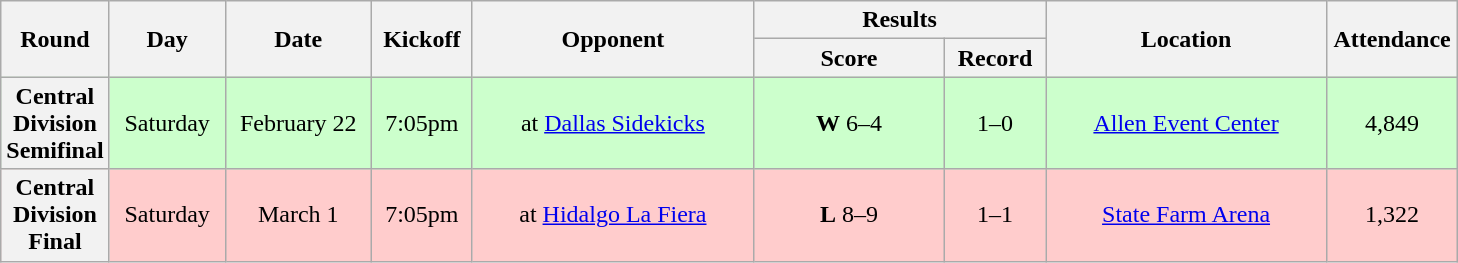<table class="wikitable">
<tr>
<th rowspan="2" width="60">Round</th>
<th rowspan="2" width="70">Day</th>
<th rowspan="2" width="90">Date</th>
<th rowspan="2" width="60">Kickoff</th>
<th rowspan="2" width="180">Opponent</th>
<th colspan="2" width="180">Results</th>
<th rowspan="2" width="180">Location</th>
<th rowspan="2" width="80">Attendance</th>
</tr>
<tr>
<th width="120">Score</th>
<th width="60">Record</th>
</tr>
<tr align="center" bgcolor="#CCFFCC">
<th>Central Division Semifinal</th>
<td>Saturday</td>
<td>February 22</td>
<td>7:05pm</td>
<td>at <a href='#'>Dallas Sidekicks</a></td>
<td><strong>W</strong> 6–4</td>
<td>1–0</td>
<td><a href='#'>Allen Event Center</a></td>
<td>4,849</td>
</tr>
<tr align="center" bgcolor="#FFCCCC">
<th>Central Division Final</th>
<td>Saturday</td>
<td>March 1</td>
<td>7:05pm</td>
<td>at <a href='#'>Hidalgo La Fiera</a></td>
<td><strong>L</strong> 8–9</td>
<td>1–1</td>
<td><a href='#'>State Farm Arena</a></td>
<td>1,322</td>
</tr>
</table>
